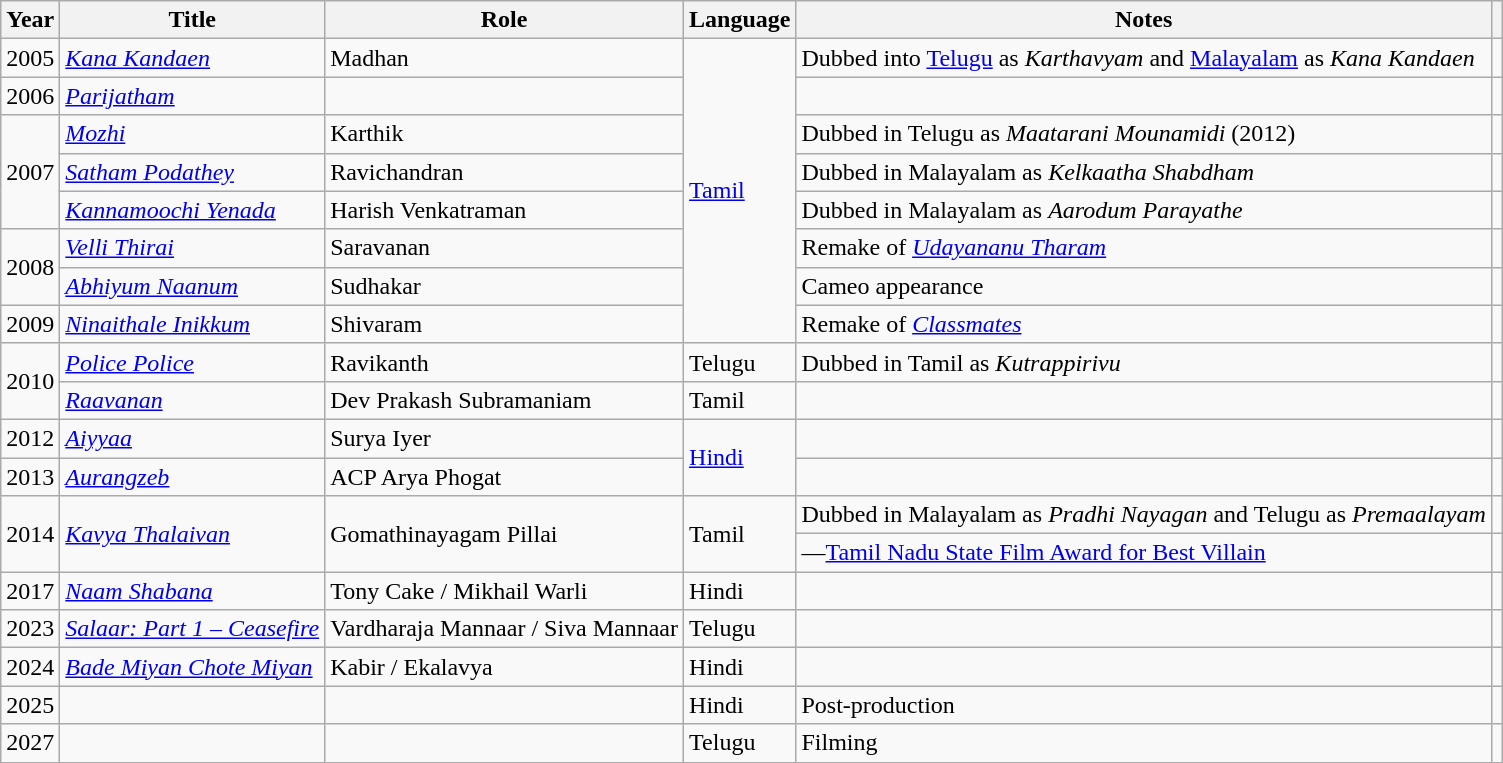<table class="wikitable sortable">
<tr>
<th scope="col">Year</th>
<th scope="col">Title</th>
<th scope="col">Role</th>
<th scope="col">Language</th>
<th scope="col" class="unsortable">Notes</th>
<th scope="col" class="unsortable"></th>
</tr>
<tr>
<td>2005</td>
<td><em><a href='#'>Kana Kandaen</a></em></td>
<td>Madhan</td>
<td rowspan="8"><a href='#'>Tamil</a></td>
<td>Dubbed into <a href='#'>Telugu</a> as <em>Karthavyam</em> and <a href='#'>Malayalam</a> as <em>Kana Kandaen</em></td>
<td></td>
</tr>
<tr>
<td>2006</td>
<td><em><a href='#'>Parijatham</a></em></td>
<td></td>
<td></td>
<td></td>
</tr>
<tr>
<td rowspan="3">2007</td>
<td><em><a href='#'>Mozhi</a></em></td>
<td>Karthik</td>
<td>Dubbed in Telugu as <em>Maatarani Mounamidi</em> (2012)</td>
<td></td>
</tr>
<tr>
<td><em><a href='#'>Satham Podathey</a></em></td>
<td>Ravichandran</td>
<td>Dubbed in Malayalam as <em>Kelkaatha Shabdham</em></td>
<td></td>
</tr>
<tr>
<td><em><a href='#'>Kannamoochi Yenada</a></em></td>
<td>Harish Venkatraman</td>
<td>Dubbed in Malayalam as <em>Aarodum Parayathe</em></td>
<td></td>
</tr>
<tr>
<td rowspan="2">2008</td>
<td><em><a href='#'>Velli Thirai</a></em></td>
<td>Saravanan</td>
<td>Remake of <em><a href='#'>Udayananu Tharam</a></em></td>
<td></td>
</tr>
<tr>
<td><em><a href='#'>Abhiyum Naanum</a></em></td>
<td>Sudhakar</td>
<td>Cameo appearance</td>
<td></td>
</tr>
<tr>
<td>2009</td>
<td><em><a href='#'>Ninaithale Inikkum</a></em></td>
<td>Shivaram</td>
<td>Remake of <em><a href='#'>Classmates</a></em></td>
<td></td>
</tr>
<tr>
<td rowspan="2">2010</td>
<td><em><a href='#'>Police Police</a></em></td>
<td>Ravikanth</td>
<td>Telugu</td>
<td>Dubbed in Tamil as <em>Kutrappirivu</em></td>
<td></td>
</tr>
<tr>
<td><em><a href='#'>Raavanan</a></em></td>
<td>Dev Prakash Subramaniam</td>
<td>Tamil</td>
<td></td>
<td></td>
</tr>
<tr>
<td>2012</td>
<td><em><a href='#'>Aiyyaa</a></em></td>
<td>Surya Iyer</td>
<td rowspan="2"><a href='#'>Hindi</a></td>
<td></td>
<td></td>
</tr>
<tr>
<td>2013</td>
<td><em><a href='#'>Aurangzeb</a></em></td>
<td>ACP Arya Phogat</td>
<td></td>
<td></td>
</tr>
<tr>
<td rowspan="2">2014</td>
<td rowspan="2"><em><a href='#'>Kavya Thalaivan</a></em></td>
<td rowspan="2">Gomathinayagam Pillai</td>
<td rowspan="2">Tamil</td>
<td>Dubbed in Malayalam as <em>Pradhi Nayagan</em> and Telugu as <em>Premaalayam</em></td>
<td></td>
</tr>
<tr>
<td>—<a href='#'>Tamil Nadu State Film Award for Best Villain</a></td>
<td></td>
</tr>
<tr>
<td>2017</td>
<td><em><a href='#'>Naam Shabana</a></em></td>
<td>Tony Cake / Mikhail Warli</td>
<td>Hindi</td>
<td></td>
<td></td>
</tr>
<tr>
<td>2023</td>
<td><em><a href='#'>Salaar: Part 1 – Ceasefire</a></em></td>
<td>Vardharaja Mannaar / Siva Mannaar</td>
<td>Telugu</td>
<td></td>
<td></td>
</tr>
<tr>
<td>2024</td>
<td><em><a href='#'>Bade Miyan Chote Miyan</a></em></td>
<td>Kabir / Ekalavya</td>
<td>Hindi</td>
<td></td>
<td></td>
</tr>
<tr>
<td>2025</td>
<td></td>
<td></td>
<td>Hindi</td>
<td>Post-production</td>
<td></td>
</tr>
<tr>
<td>2027</td>
<td></td>
<td></td>
<td>Telugu</td>
<td>Filming</td>
<td></td>
</tr>
</table>
